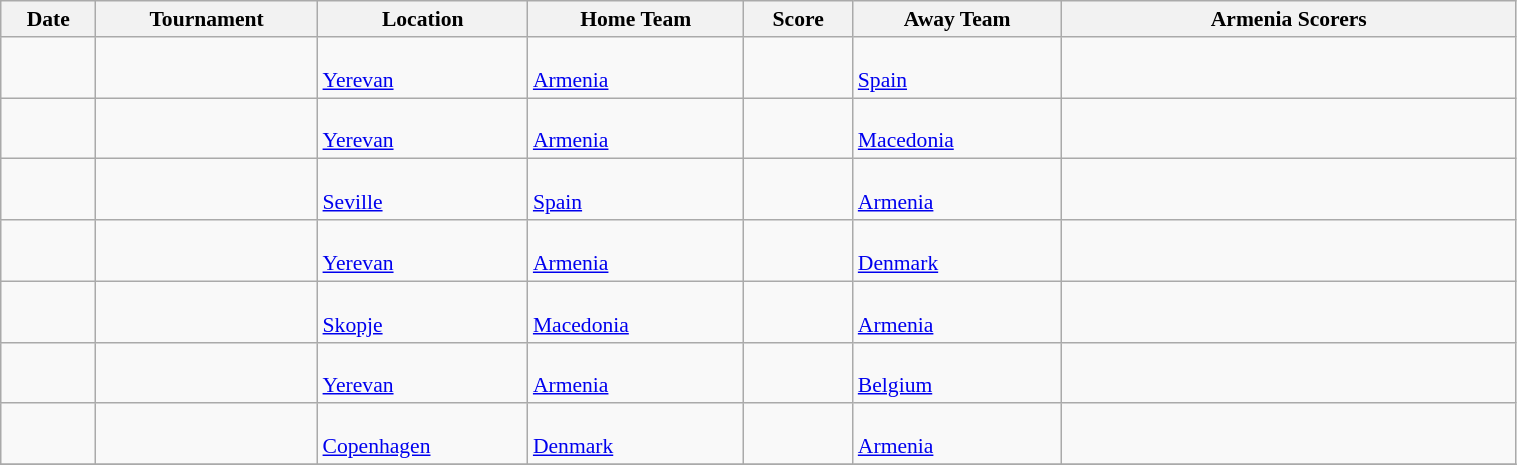<table class="wikitable" width=80% style="font-size: 90%">
<tr>
<th>Date</th>
<th>Tournament</th>
<th>Location</th>
<th>Home Team</th>
<th>Score</th>
<th>Away Team</th>
<th width=30%>Armenia Scorers</th>
</tr>
<tr>
<td></td>
<td></td>
<td><br> <a href='#'>Yerevan</a></td>
<td><br><a href='#'>Armenia</a></td>
<td></td>
<td><br><a href='#'>Spain</a></td>
<td></td>
</tr>
<tr>
<td></td>
<td></td>
<td><br><a href='#'>Yerevan</a></td>
<td><br><a href='#'>Armenia</a></td>
<td></td>
<td><br><a href='#'>Macedonia</a></td>
<td></td>
</tr>
<tr>
<td></td>
<td></td>
<td><br><a href='#'>Seville</a></td>
<td><br><a href='#'>Spain</a></td>
<td></td>
<td><br><a href='#'>Armenia</a></td>
<td></td>
</tr>
<tr>
<td></td>
<td></td>
<td><br><a href='#'>Yerevan</a></td>
<td><br><a href='#'>Armenia</a></td>
<td></td>
<td><br><a href='#'>Denmark</a></td>
<td></td>
</tr>
<tr>
<td></td>
<td></td>
<td><br><a href='#'>Skopje</a></td>
<td><br><a href='#'>Macedonia</a></td>
<td></td>
<td><br><a href='#'>Armenia</a></td>
<td></td>
</tr>
<tr>
<td></td>
<td></td>
<td><br> <a href='#'>Yerevan</a></td>
<td><br><a href='#'>Armenia</a></td>
<td></td>
<td><br><a href='#'>Belgium</a></td>
<td></td>
</tr>
<tr>
<td></td>
<td></td>
<td><br> <a href='#'>Copenhagen</a></td>
<td><br><a href='#'>Denmark</a></td>
<td></td>
<td><br><a href='#'>Armenia</a></td>
<td></td>
</tr>
<tr>
</tr>
</table>
